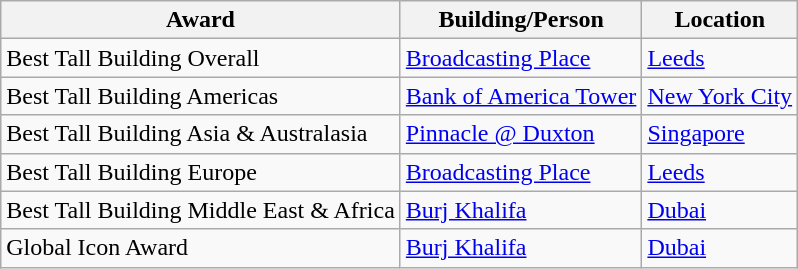<table class="wikitable sortable">
<tr>
<th>Award</th>
<th>Building/Person</th>
<th>Location</th>
</tr>
<tr>
<td>Best Tall Building Overall</td>
<td><a href='#'>Broadcasting Place</a></td>
<td> <a href='#'>Leeds</a></td>
</tr>
<tr>
<td>Best Tall Building Americas</td>
<td><a href='#'>Bank of America Tower</a></td>
<td> <a href='#'>New York City</a></td>
</tr>
<tr>
<td>Best Tall Building Asia & Australasia</td>
<td><a href='#'>Pinnacle @ Duxton</a></td>
<td> <a href='#'>Singapore</a></td>
</tr>
<tr>
<td>Best Tall Building Europe</td>
<td><a href='#'>Broadcasting Place</a></td>
<td> <a href='#'>Leeds</a></td>
</tr>
<tr>
<td>Best Tall Building Middle East & Africa</td>
<td><a href='#'>Burj Khalifa</a></td>
<td> <a href='#'>Dubai</a></td>
</tr>
<tr>
<td>Global Icon Award</td>
<td><a href='#'>Burj Khalifa</a></td>
<td> <a href='#'>Dubai</a></td>
</tr>
</table>
